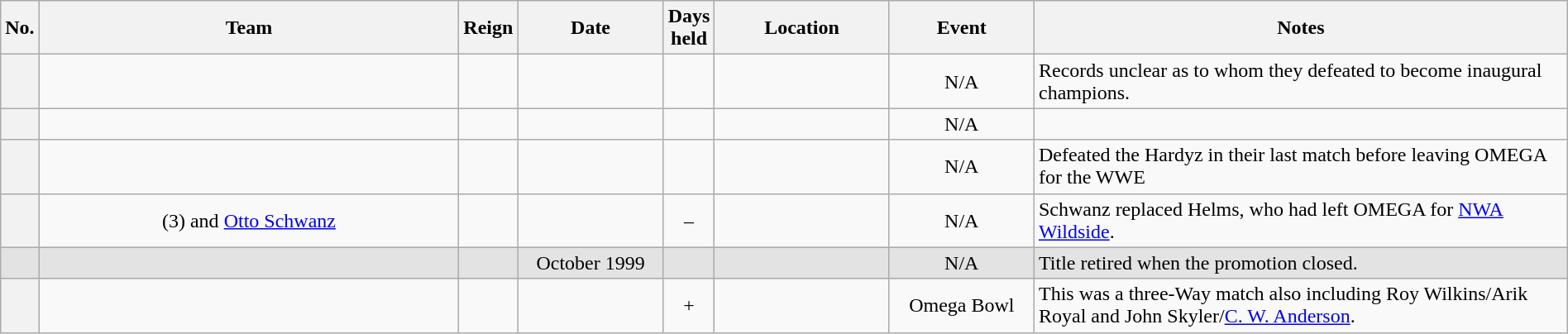<table class="wikitable sortable" width=100% style="text-align: center">
<tr>
<th width=0% data-sort-type="number">No.</th>
<th width=30%>Team</th>
<th width=0%>Reign</th>
<th width=10%>Date</th>
<th width=0% data-sort-type="number">Days held</th>
<th width=12%>Location</th>
<th width=10%>Event</th>
<th width=60% class="unsortable">Notes</th>
</tr>
<tr>
<th></th>
<td><br></td>
<td></td>
<td></td>
<td></td>
<td></td>
<td>N/A</td>
<td align="left">Records unclear as to whom they defeated to become inaugural champions.</td>
</tr>
<tr>
<th></th>
<td><br></td>
<td></td>
<td></td>
<td></td>
<td></td>
<td>N/A</td>
<td></td>
</tr>
<tr>
<th></th>
<td><br></td>
<td></td>
<td></td>
<td></td>
<td></td>
<td>N/A</td>
<td align="left">Defeated the Hardyz in their last match before leaving OMEGA for the WWE</td>
</tr>
<tr>
<th></th>
<td> (3) and <a href='#'>Otto Schwanz</a></td>
<td></td>
<td></td>
<td> – </td>
<td></td>
<td>N/A</td>
<td align="left">Schwanz replaced Helms, who had left OMEGA for <a href='#'>NWA Wildside</a>.</td>
</tr>
<tr style="background:#e3e3e3">
<td></td>
<td></td>
<td></td>
<td>October 1999</td>
<td></td>
<td></td>
<td>N/A</td>
<td align="left">Title retired when the promotion closed.</td>
</tr>
<tr>
<th></th>
<td><br></td>
<td></td>
<td></td>
<td>+</td>
<td></td>
<td>Omega Bowl</td>
<td align="left">This was a three-Way match also including Roy Wilkins/Arik Royal and John Skyler/<a href='#'>C. W. Anderson</a>.</td>
</tr>
</table>
